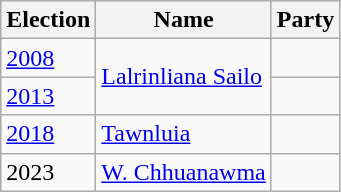<table class="wikitable sortable">
<tr>
<th>Election</th>
<th>Name</th>
<th colspan=2>Party</th>
</tr>
<tr>
<td><a href='#'>2008</a></td>
<td rowspan=2><a href='#'>Lalrinliana Sailo</a></td>
<td></td>
</tr>
<tr>
<td><a href='#'>2013</a></td>
</tr>
<tr>
<td><a href='#'>2018</a></td>
<td><a href='#'>Tawnluia</a></td>
<td></td>
</tr>
<tr>
<td>2023</td>
<td><a href='#'>W. Chhuanawma</a></td>
<td></td>
</tr>
</table>
